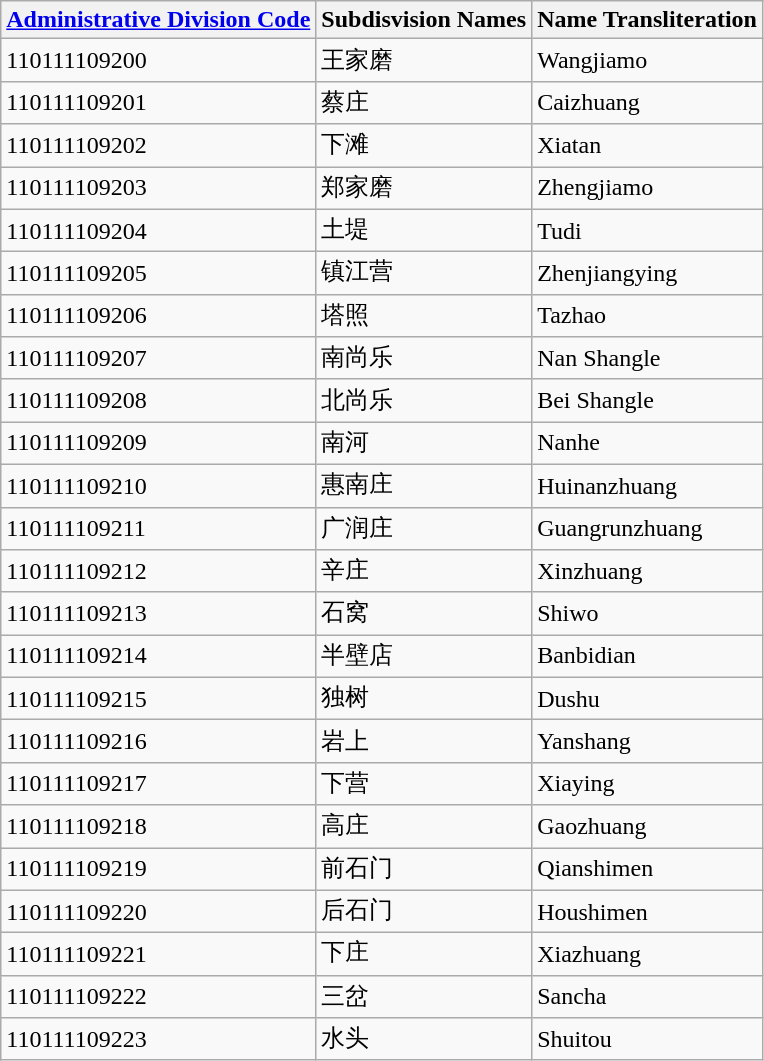<table class="wikitable sortable">
<tr>
<th><a href='#'>Administrative Division Code</a></th>
<th>Subdisvision Names</th>
<th>Name Transliteration</th>
</tr>
<tr>
<td>110111109200</td>
<td>王家磨</td>
<td>Wangjiamo</td>
</tr>
<tr>
<td>110111109201</td>
<td>蔡庄</td>
<td>Caizhuang</td>
</tr>
<tr>
<td>110111109202</td>
<td>下滩</td>
<td>Xiatan</td>
</tr>
<tr>
<td>110111109203</td>
<td>郑家磨</td>
<td>Zhengjiamo</td>
</tr>
<tr>
<td>110111109204</td>
<td>土堤</td>
<td>Tudi</td>
</tr>
<tr>
<td>110111109205</td>
<td>镇江营</td>
<td>Zhenjiangying</td>
</tr>
<tr>
<td>110111109206</td>
<td>塔照</td>
<td>Tazhao</td>
</tr>
<tr>
<td>110111109207</td>
<td>南尚乐</td>
<td>Nan Shangle</td>
</tr>
<tr>
<td>110111109208</td>
<td>北尚乐</td>
<td>Bei Shangle</td>
</tr>
<tr>
<td>110111109209</td>
<td>南河</td>
<td>Nanhe</td>
</tr>
<tr>
<td>110111109210</td>
<td>惠南庄</td>
<td>Huinanzhuang</td>
</tr>
<tr>
<td>110111109211</td>
<td>广润庄</td>
<td>Guangrunzhuang</td>
</tr>
<tr>
<td>110111109212</td>
<td>辛庄</td>
<td>Xinzhuang</td>
</tr>
<tr>
<td>110111109213</td>
<td>石窝</td>
<td>Shiwo</td>
</tr>
<tr>
<td>110111109214</td>
<td>半壁店</td>
<td>Banbidian</td>
</tr>
<tr>
<td>110111109215</td>
<td>独树</td>
<td>Dushu</td>
</tr>
<tr>
<td>110111109216</td>
<td>岩上</td>
<td>Yanshang</td>
</tr>
<tr>
<td>110111109217</td>
<td>下营</td>
<td>Xiaying</td>
</tr>
<tr>
<td>110111109218</td>
<td>高庄</td>
<td>Gaozhuang</td>
</tr>
<tr>
<td>110111109219</td>
<td>前石门</td>
<td>Qianshimen</td>
</tr>
<tr>
<td>110111109220</td>
<td>后石门</td>
<td>Houshimen</td>
</tr>
<tr>
<td>110111109221</td>
<td>下庄</td>
<td>Xiazhuang</td>
</tr>
<tr>
<td>110111109222</td>
<td>三岔</td>
<td>Sancha</td>
</tr>
<tr>
<td>110111109223</td>
<td>水头</td>
<td>Shuitou</td>
</tr>
</table>
